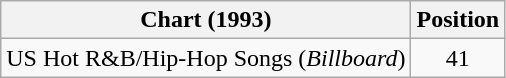<table class="wikitable">
<tr>
<th style="text-align:center;">Chart (1993)</th>
<th style="text-align:center;">Position</th>
</tr>
<tr>
<td>US Hot R&B/Hip-Hop Songs (<em>Billboard</em>)</td>
<td style="text-align:center">41</td>
</tr>
</table>
